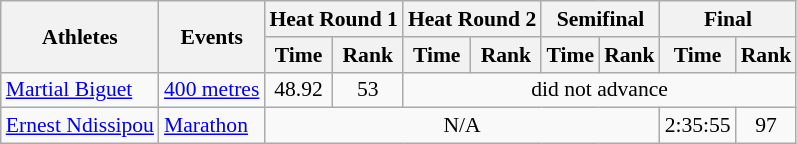<table class=wikitable style=font-size:90%>
<tr>
<th rowspan=2>Athletes</th>
<th rowspan=2>Events</th>
<th colspan=2>Heat Round 1</th>
<th colspan=2>Heat Round 2</th>
<th colspan=2>Semifinal</th>
<th colspan=2>Final</th>
</tr>
<tr>
<th>Time</th>
<th>Rank</th>
<th>Time</th>
<th>Rank</th>
<th>Time</th>
<th>Rank</th>
<th>Time</th>
<th>Rank</th>
</tr>
<tr>
<td><a href='#'>Martial Biguet</a></td>
<td><a href='#'>400 metres</a></td>
<td align=center>48.92</td>
<td align=center>53</td>
<td align=center colspan=6>did not advance</td>
</tr>
<tr>
<td><a href='#'>Ernest Ndissipou</a></td>
<td><a href='#'>Marathon</a></td>
<td align=center colspan=6>N/A</td>
<td align=center>2:35:55</td>
<td align=center>97</td>
</tr>
</table>
